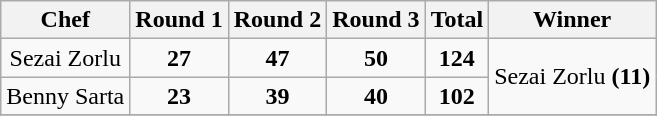<table class="wikitable"  style="float:left; margin:auto; text-align:center;">
<tr>
<th>Chef</th>
<th>Round 1</th>
<th>Round 2</th>
<th>Round 3</th>
<th>Total</th>
<th>Winner</th>
</tr>
<tr>
<td>Sezai Zorlu</td>
<td><strong>27</strong></td>
<td><strong>47</strong></td>
<td><strong>50</strong></td>
<td><strong>124</strong></td>
<td rowspan=2>Sezai Zorlu <strong>(11)</strong></td>
</tr>
<tr>
<td>Benny Sarta</td>
<td><strong>23</strong></td>
<td><strong>39</strong></td>
<td><strong>40</strong></td>
<td><strong>102</strong></td>
</tr>
<tr>
</tr>
</table>
